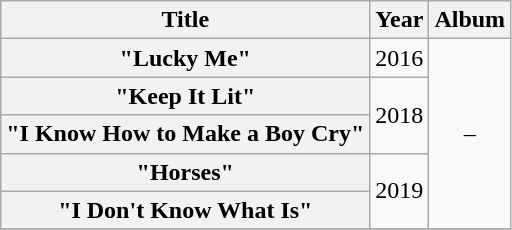<table class="wikitable plainrowheaders" style="text-align:center;">
<tr>
<th scope="col">Title</th>
<th scope="col">Year</th>
<th scope="col">Album</th>
</tr>
<tr>
<th scope="row">"Lucky Me"</th>
<td>2016</td>
<td rowspan="5">–</td>
</tr>
<tr>
<th scope="row">"Keep It Lit"</th>
<td rowspan="2">2018</td>
</tr>
<tr>
<th scope="row">"I Know How to Make a Boy Cry"</th>
</tr>
<tr>
<th scope="row">"Horses"</th>
<td rowspan="2">2019</td>
</tr>
<tr>
<th scope="row">"I Don't Know What Is"</th>
</tr>
<tr>
</tr>
</table>
